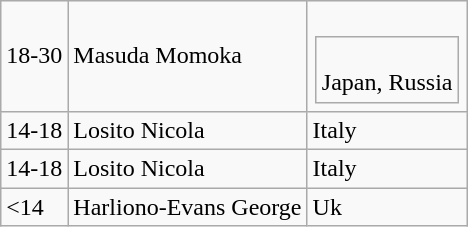<table class="wikitable">
<tr>
<td>18-30</td>
<td>Masuda Momoka</td>
<td><br><table class="MsoNormalTable">
<tr>
<td><br>Japan, Russia</td>
</tr>
</table>
</td>
</tr>
<tr>
<td>14-18</td>
<td>Losito Nicola</td>
<td>Italy</td>
</tr>
<tr>
<td>14-18</td>
<td>Losito Nicola</td>
<td>Italy</td>
</tr>
<tr>
<td><14</td>
<td>Harliono-Evans George</td>
<td>Uk</td>
</tr>
</table>
